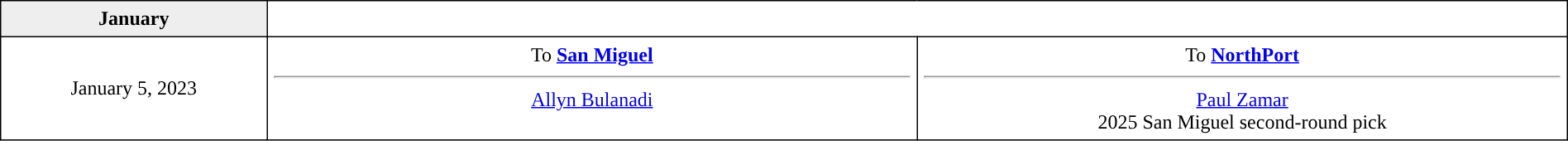<table border=1 style="border-collapse:collapse; text-align: center; width: 100%" bordercolor="#000000"  cellpadding="5">
<tr bgcolor="eeeeee">
<th>January</th>
</tr>
<tr>
<td style="width:12%">January 5, 2023</td>
<td style="width:29.3%" valign="top">To <strong><a href='#'>San Miguel</a></strong><hr><a href='#'>Allyn Bulanadi</a></td>
<td style="width:29.3%" valign="top">To <strong><a href='#'>NorthPort</a></strong><hr><a href='#'>Paul Zamar</a><br>2025 San Miguel second-round pick</td>
</tr>
</table>
